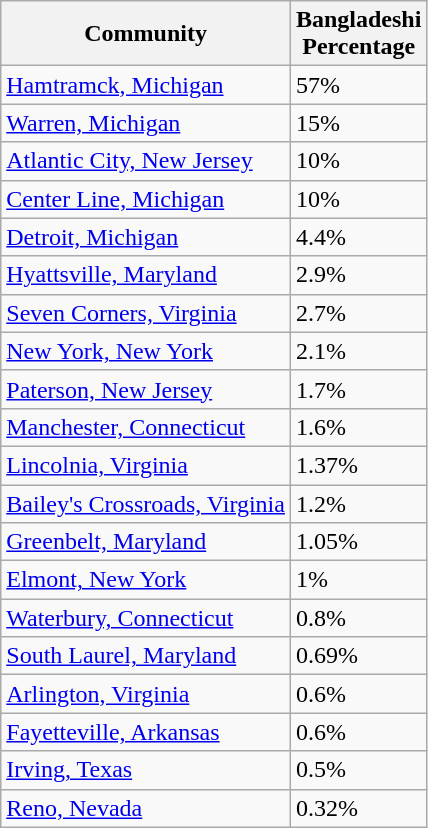<table class="wikitable">
<tr>
<th>Community</th>
<th>Bangladeshi<br>Percentage</th>
</tr>
<tr>
<td><a href='#'>Hamtramck, Michigan</a></td>
<td>57%</td>
</tr>
<tr>
<td><a href='#'>Warren, Michigan</a></td>
<td>15%</td>
</tr>
<tr>
<td><a href='#'>Atlantic City, New Jersey</a></td>
<td>10%</td>
</tr>
<tr>
<td><a href='#'>Center Line, Michigan</a></td>
<td>10%</td>
</tr>
<tr>
<td><a href='#'>Detroit, Michigan</a></td>
<td>4.4%</td>
</tr>
<tr>
<td><a href='#'>Hyattsville, Maryland</a></td>
<td>2.9%</td>
</tr>
<tr>
<td><a href='#'>Seven Corners, Virginia</a></td>
<td>2.7%</td>
</tr>
<tr>
<td><a href='#'>New York, New York</a></td>
<td>2.1%</td>
</tr>
<tr>
<td><a href='#'>Paterson, New Jersey</a></td>
<td>1.7%</td>
</tr>
<tr>
<td><a href='#'>Manchester, Connecticut</a></td>
<td>1.6%</td>
</tr>
<tr>
<td><a href='#'>Lincolnia, Virginia</a></td>
<td>1.37%</td>
</tr>
<tr>
<td><a href='#'>Bailey's Crossroads, Virginia</a></td>
<td>1.2%</td>
</tr>
<tr>
<td><a href='#'>Greenbelt, Maryland</a></td>
<td>1.05%</td>
</tr>
<tr>
<td><a href='#'>Elmont, New York</a></td>
<td>1%</td>
</tr>
<tr>
<td><a href='#'>Waterbury, Connecticut</a></td>
<td>0.8%</td>
</tr>
<tr>
<td><a href='#'>South Laurel, Maryland</a></td>
<td>0.69%</td>
</tr>
<tr>
<td><a href='#'>Arlington, Virginia</a></td>
<td>0.6%</td>
</tr>
<tr>
<td><a href='#'>Fayetteville, Arkansas</a></td>
<td>0.6%</td>
</tr>
<tr>
<td><a href='#'>Irving, Texas</a></td>
<td>0.5%</td>
</tr>
<tr>
<td><a href='#'>Reno, Nevada</a></td>
<td>0.32%</td>
</tr>
</table>
